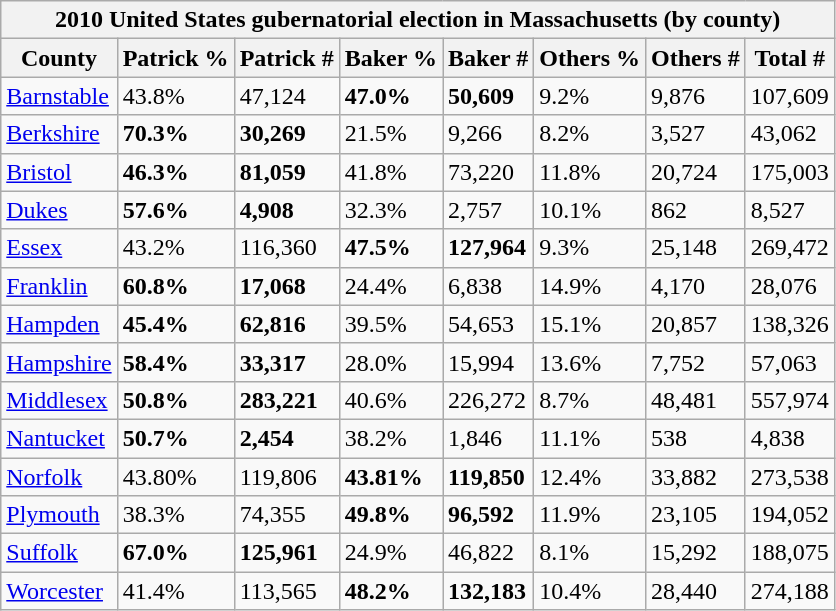<table class="wikitable sortable">
<tr>
<th colspan="8">2010 United States gubernatorial election in Massachusetts (by county) </th>
</tr>
<tr>
<th>County</th>
<th>Patrick %</th>
<th>Patrick #</th>
<th>Baker %</th>
<th>Baker #</th>
<th>Others %</th>
<th>Others #</th>
<th>Total #</th>
</tr>
<tr>
<td><a href='#'>Barnstable</a></td>
<td>43.8%</td>
<td>47,124</td>
<td><strong>47.0%</strong></td>
<td><strong>50,609</strong></td>
<td>9.2%</td>
<td>9,876</td>
<td>107,609</td>
</tr>
<tr>
<td><a href='#'>Berkshire</a></td>
<td><strong>70.3%</strong></td>
<td><strong>30,269</strong></td>
<td>21.5%</td>
<td>9,266</td>
<td>8.2%</td>
<td>3,527</td>
<td>43,062</td>
</tr>
<tr>
<td><a href='#'>Bristol</a></td>
<td><strong>46.3%</strong></td>
<td><strong>81,059</strong></td>
<td>41.8%</td>
<td>73,220</td>
<td>11.8%</td>
<td>20,724</td>
<td>175,003</td>
</tr>
<tr>
<td><a href='#'>Dukes</a></td>
<td><strong>57.6%</strong></td>
<td><strong>4,908</strong></td>
<td>32.3%</td>
<td>2,757</td>
<td>10.1%</td>
<td>862</td>
<td>8,527</td>
</tr>
<tr>
<td><a href='#'>Essex</a></td>
<td>43.2%</td>
<td>116,360</td>
<td><strong>47.5%</strong></td>
<td><strong>127,964</strong></td>
<td>9.3%</td>
<td>25,148</td>
<td>269,472</td>
</tr>
<tr>
<td><a href='#'>Franklin</a></td>
<td><strong>60.8%</strong></td>
<td><strong>17,068</strong></td>
<td>24.4%</td>
<td>6,838</td>
<td>14.9%</td>
<td>4,170</td>
<td>28,076</td>
</tr>
<tr>
<td><a href='#'>Hampden</a></td>
<td><strong>45.4%</strong></td>
<td><strong>62,816</strong></td>
<td>39.5%</td>
<td>54,653</td>
<td>15.1%</td>
<td>20,857</td>
<td>138,326</td>
</tr>
<tr>
<td><a href='#'>Hampshire</a></td>
<td><strong>58.4%</strong></td>
<td><strong>33,317</strong></td>
<td>28.0%</td>
<td>15,994</td>
<td>13.6%</td>
<td>7,752</td>
<td>57,063</td>
</tr>
<tr>
<td><a href='#'>Middlesex</a></td>
<td><strong>50.8%</strong></td>
<td><strong>283,221</strong></td>
<td>40.6%</td>
<td>226,272</td>
<td>8.7%</td>
<td>48,481</td>
<td>557,974</td>
</tr>
<tr>
<td><a href='#'>Nantucket</a></td>
<td><strong>50.7%</strong></td>
<td><strong>2,454</strong></td>
<td>38.2%</td>
<td>1,846</td>
<td>11.1%</td>
<td>538</td>
<td>4,838</td>
</tr>
<tr>
<td><a href='#'>Norfolk</a></td>
<td>43.80%</td>
<td>119,806</td>
<td><strong>43.81%</strong></td>
<td><strong>119,850</strong></td>
<td>12.4%</td>
<td>33,882</td>
<td>273,538</td>
</tr>
<tr>
<td><a href='#'>Plymouth</a></td>
<td>38.3%</td>
<td>74,355</td>
<td><strong>49.8%</strong></td>
<td><strong>96,592</strong></td>
<td>11.9%</td>
<td>23,105</td>
<td>194,052</td>
</tr>
<tr>
<td><a href='#'>Suffolk</a></td>
<td><strong>67.0%</strong></td>
<td><strong>125,961</strong></td>
<td>24.9%</td>
<td>46,822</td>
<td>8.1%</td>
<td>15,292</td>
<td>188,075</td>
</tr>
<tr>
<td><a href='#'>Worcester</a></td>
<td>41.4%</td>
<td>113,565</td>
<td><strong>48.2%</strong></td>
<td><strong>132,183</strong></td>
<td>10.4%</td>
<td>28,440</td>
<td>274,188</td>
</tr>
</table>
